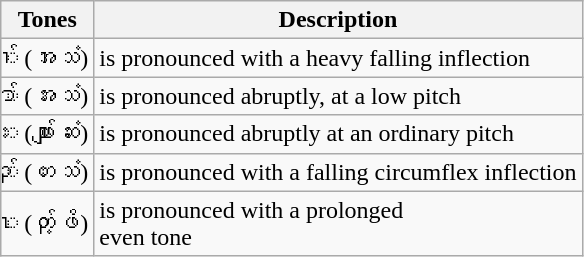<table class=wikitable>
<tr>
<th>Tones</th>
<th>Description</th>
</tr>
<tr>
<td>ၢ် (အၢသံ)</td>
<td>is pronounced with a heavy falling inflection</td>
</tr>
<tr>
<td>ာ် (အးသံ)</td>
<td>is pronounced abruptly, at a low pitch</td>
</tr>
<tr>
<td>း (ဖျၢၣ်ဆံး)</td>
<td>is pronounced abruptly at an ordinary pitch</td>
</tr>
<tr>
<td>ၣ် (ဟးသံ)</td>
<td>is pronounced with a falling circumflex inflection</td>
</tr>
<tr>
<td>ၤ (က့ၣ်ဖိ)</td>
<td>is pronounced with a prolonged<br>even tone</td>
</tr>
</table>
